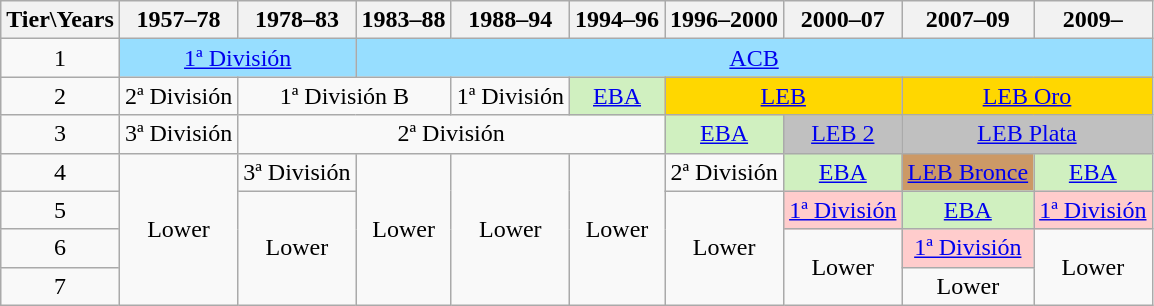<table class="wikitable" style="text-align: center;">
<tr>
<th>Tier\Years</th>
<th>1957–78</th>
<th>1978–83</th>
<th>1983–88</th>
<th>1988–94</th>
<th>1994–96</th>
<th>1996–2000</th>
<th>2000–07</th>
<th>2007–09</th>
<th>2009–</th>
</tr>
<tr>
<td>1</td>
<td colspan=2 bgcolor=97DEFF><a href='#'>1ª División</a></td>
<td colspan=7 bgcolor=97DEFF><a href='#'>ACB</a></td>
</tr>
<tr>
<td>2</td>
<td>2ª División</td>
<td colspan=2>1ª División B</td>
<td>1ª División</td>
<td bgcolor=D0F0C0><a href='#'>EBA</a></td>
<td colspan=2 bgcolor=gold><a href='#'>LEB</a></td>
<td colspan=2 bgcolor=gold><a href='#'>LEB Oro</a></td>
</tr>
<tr>
<td>3</td>
<td>3ª División</td>
<td colspan=4>2ª División</td>
<td bgcolor=D0F0C0><a href='#'>EBA</a></td>
<td bgcolor=silver><a href='#'>LEB 2</a></td>
<td colspan=2 bgcolor=silver><a href='#'>LEB Plata</a></td>
</tr>
<tr>
<td>4</td>
<td rowspan=4>Lower</td>
<td>3ª División</td>
<td rowspan=4>Lower</td>
<td rowspan=4>Lower</td>
<td rowspan=4>Lower</td>
<td>2ª División</td>
<td bgcolor=D0F0C0><a href='#'>EBA</a></td>
<td bgcolor=CC9966><a href='#'>LEB Bronce</a></td>
<td bgcolor=D0F0C0><a href='#'>EBA</a></td>
</tr>
<tr>
<td>5</td>
<td rowspan=3>Lower</td>
<td rowspan=3>Lower</td>
<td bgcolor=FFCCCC><a href='#'>1ª División</a></td>
<td bgcolor=D0F0C0><a href='#'>EBA</a></td>
<td bgcolor=FFCCCC><a href='#'>1ª División</a></td>
</tr>
<tr>
<td>6</td>
<td rowspan=2>Lower</td>
<td bgcolor=FFCCCC><a href='#'>1ª División</a></td>
<td rowspan=2>Lower</td>
</tr>
<tr>
<td>7</td>
<td>Lower</td>
</tr>
</table>
